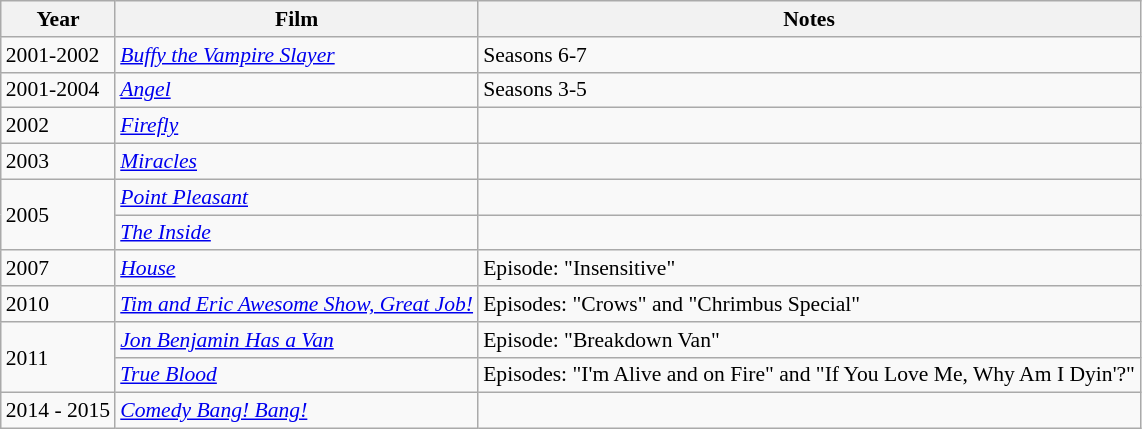<table class="wikitable" style="font-size: 90%;">
<tr>
<th>Year</th>
<th>Film</th>
<th>Notes</th>
</tr>
<tr>
<td>2001-2002</td>
<td><em><a href='#'>Buffy the Vampire Slayer</a></em></td>
<td>Seasons 6-7</td>
</tr>
<tr>
<td>2001-2004</td>
<td><em><a href='#'>Angel</a></em></td>
<td>Seasons 3-5</td>
</tr>
<tr>
<td>2002</td>
<td><em><a href='#'>Firefly</a></em></td>
<td></td>
</tr>
<tr>
<td>2003</td>
<td><em><a href='#'>Miracles</a></em></td>
<td></td>
</tr>
<tr>
<td rowspan=2>2005</td>
<td><em><a href='#'>Point Pleasant</a></em></td>
<td></td>
</tr>
<tr>
<td><em><a href='#'>The Inside</a></em></td>
<td></td>
</tr>
<tr>
<td>2007</td>
<td><em><a href='#'>House</a></em></td>
<td>Episode: "Insensitive"</td>
</tr>
<tr>
<td>2010</td>
<td><em><a href='#'>Tim and Eric Awesome Show, Great Job!</a></em></td>
<td>Episodes: "Crows" and "Chrimbus Special"</td>
</tr>
<tr>
<td rowspan=2>2011</td>
<td><em><a href='#'>Jon Benjamin Has a Van</a></em></td>
<td>Episode: "Breakdown Van"</td>
</tr>
<tr>
<td><em><a href='#'>True Blood</a></em></td>
<td>Episodes: "I'm Alive and on Fire" and "If You Love Me, Why Am I Dyin'?"</td>
</tr>
<tr>
<td>2014 - 2015</td>
<td><em><a href='#'>Comedy Bang! Bang!</a></em></td>
</tr>
</table>
